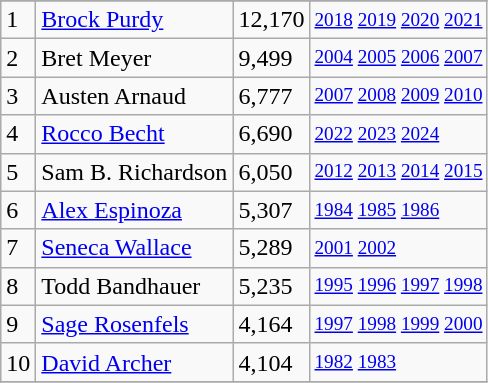<table class="wikitable">
<tr>
</tr>
<tr>
<td>1</td>
<td><a href='#'>Brock Purdy</a></td>
<td>12,170</td>
<td style="font-size:80%;"><a href='#'>2018</a> <a href='#'>2019</a> <a href='#'>2020</a> <a href='#'>2021</a></td>
</tr>
<tr>
<td>2</td>
<td>Bret Meyer</td>
<td>9,499</td>
<td style="font-size:80%;"><a href='#'>2004</a> <a href='#'>2005</a> <a href='#'>2006</a> <a href='#'>2007</a></td>
</tr>
<tr>
<td>3</td>
<td>Austen Arnaud</td>
<td>6,777</td>
<td style="font-size:80%;"><a href='#'>2007</a> <a href='#'>2008</a> <a href='#'>2009</a> <a href='#'>2010</a></td>
</tr>
<tr>
<td>4</td>
<td><a href='#'>Rocco Becht</a></td>
<td>6,690</td>
<td style="font-size:80%;"><a href='#'>2022</a> <a href='#'>2023</a> <a href='#'>2024</a></td>
</tr>
<tr>
<td>5</td>
<td>Sam B. Richardson</td>
<td>6,050</td>
<td style="font-size:80%;"><a href='#'>2012</a> <a href='#'>2013</a> <a href='#'>2014</a> <a href='#'>2015</a></td>
</tr>
<tr>
<td>6</td>
<td><a href='#'>Alex Espinoza</a></td>
<td>5,307</td>
<td style="font-size:80%;"><a href='#'>1984</a> <a href='#'>1985</a> <a href='#'>1986</a></td>
</tr>
<tr>
<td>7</td>
<td><a href='#'>Seneca Wallace</a></td>
<td>5,289</td>
<td style="font-size:80%;"><a href='#'>2001</a> <a href='#'>2002</a></td>
</tr>
<tr>
<td>8</td>
<td>Todd Bandhauer</td>
<td>5,235</td>
<td style="font-size:80%;"><a href='#'>1995</a> <a href='#'>1996</a> <a href='#'>1997</a> <a href='#'>1998</a></td>
</tr>
<tr>
<td>9</td>
<td><a href='#'>Sage Rosenfels</a></td>
<td>4,164</td>
<td style="font-size:80%;"><a href='#'>1997</a> <a href='#'>1998</a> <a href='#'>1999</a> <a href='#'>2000</a></td>
</tr>
<tr>
<td>10</td>
<td><a href='#'>David Archer</a></td>
<td>4,104</td>
<td style="font-size:80%;"><a href='#'>1982</a> <a href='#'>1983</a></td>
</tr>
<tr>
</tr>
</table>
